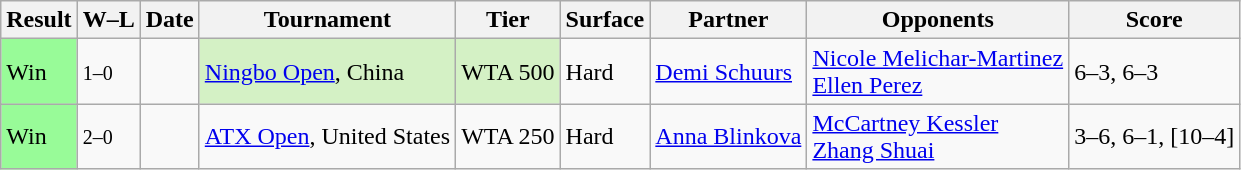<table class="wikitable">
<tr>
<th>Result</th>
<th class="unsortable">W–L</th>
<th>Date</th>
<th>Tournament</th>
<th>Tier</th>
<th>Surface</th>
<th>Partner</th>
<th>Opponents</th>
<th class="unsortable">Score</th>
</tr>
<tr>
<td bgcolor=98FB98>Win</td>
<td><small>1–0</small></td>
<td><a href='#'></a></td>
<td style=background:#d4f1c5><a href='#'>Ningbo Open</a>, China</td>
<td style=background:#d4f1c5>WTA 500</td>
<td>Hard</td>
<td> <a href='#'>Demi Schuurs</a></td>
<td> <a href='#'>Nicole Melichar-Martinez</a> <br>  <a href='#'>Ellen Perez</a></td>
<td>6–3, 6–3</td>
</tr>
<tr>
<td bgcolor=98FB98>Win</td>
<td><small>2–0</small></td>
<td><a href='#'></a></td>
<td><a href='#'>ATX Open</a>, United States</td>
<td>WTA 250</td>
<td>Hard</td>
<td> <a href='#'>Anna Blinkova</a></td>
<td> <a href='#'>McCartney Kessler</a> <br>  <a href='#'>Zhang Shuai</a></td>
<td>3–6, 6–1, [10–4]</td>
</tr>
</table>
